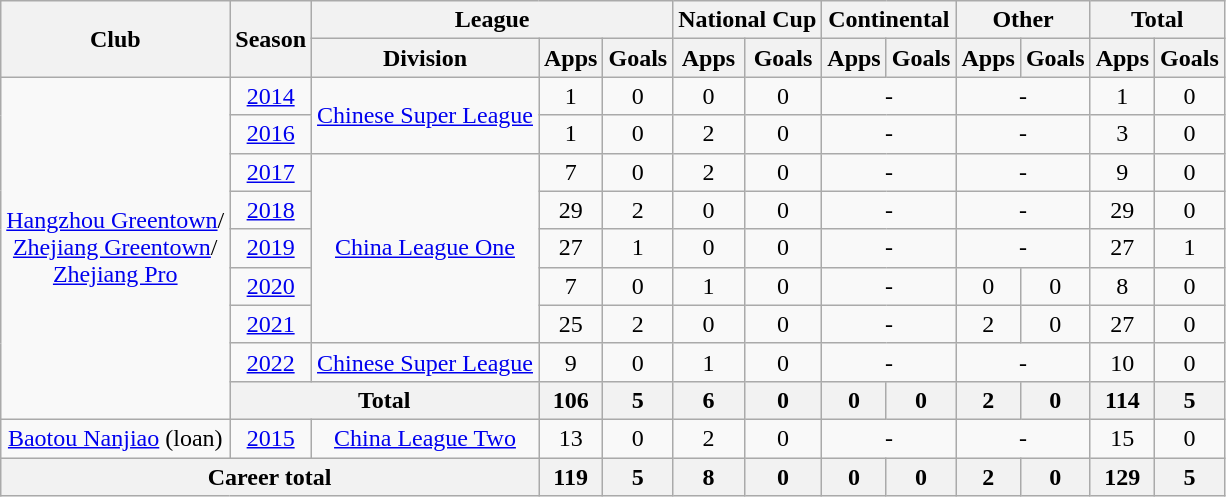<table class="wikitable" style="text-align: center">
<tr>
<th rowspan="2">Club</th>
<th rowspan="2">Season</th>
<th colspan="3">League</th>
<th colspan="2">National Cup</th>
<th colspan="2">Continental</th>
<th colspan="2">Other</th>
<th colspan="2">Total</th>
</tr>
<tr>
<th>Division</th>
<th>Apps</th>
<th>Goals</th>
<th>Apps</th>
<th>Goals</th>
<th>Apps</th>
<th>Goals</th>
<th>Apps</th>
<th>Goals</th>
<th>Apps</th>
<th>Goals</th>
</tr>
<tr>
<td rowspan=9><a href='#'>Hangzhou Greentown</a>/<br><a href='#'>Zhejiang Greentown</a>/<br><a href='#'>Zhejiang Pro</a></td>
<td><a href='#'>2014</a></td>
<td rowspan=2><a href='#'>Chinese Super League</a></td>
<td>1</td>
<td>0</td>
<td>0</td>
<td>0</td>
<td colspan="2">-</td>
<td colspan="2">-</td>
<td>1</td>
<td>0</td>
</tr>
<tr>
<td><a href='#'>2016</a></td>
<td>1</td>
<td>0</td>
<td>2</td>
<td>0</td>
<td colspan="2">-</td>
<td colspan="2">-</td>
<td>3</td>
<td>0</td>
</tr>
<tr>
<td><a href='#'>2017</a></td>
<td rowspan=5><a href='#'>China League One</a></td>
<td>7</td>
<td>0</td>
<td>2</td>
<td>0</td>
<td colspan="2">-</td>
<td colspan="2">-</td>
<td>9</td>
<td>0</td>
</tr>
<tr>
<td><a href='#'>2018</a></td>
<td>29</td>
<td>2</td>
<td>0</td>
<td>0</td>
<td colspan="2">-</td>
<td colspan="2">-</td>
<td>29</td>
<td>0</td>
</tr>
<tr>
<td><a href='#'>2019</a></td>
<td>27</td>
<td>1</td>
<td>0</td>
<td>0</td>
<td colspan="2">-</td>
<td colspan="2">-</td>
<td>27</td>
<td>1</td>
</tr>
<tr>
<td><a href='#'>2020</a></td>
<td>7</td>
<td>0</td>
<td>1</td>
<td>0</td>
<td colspan="2">-</td>
<td>0</td>
<td>0</td>
<td>8</td>
<td>0</td>
</tr>
<tr>
<td><a href='#'>2021</a></td>
<td>25</td>
<td>2</td>
<td>0</td>
<td>0</td>
<td colspan="2">-</td>
<td>2</td>
<td>0</td>
<td>27</td>
<td>0</td>
</tr>
<tr>
<td><a href='#'>2022</a></td>
<td><a href='#'>Chinese Super League</a></td>
<td>9</td>
<td>0</td>
<td>1</td>
<td>0</td>
<td colspan="2">-</td>
<td colspan="2">-</td>
<td>10</td>
<td>0</td>
</tr>
<tr>
<th colspan=2>Total</th>
<th>106</th>
<th>5</th>
<th>6</th>
<th>0</th>
<th>0</th>
<th>0</th>
<th>2</th>
<th>0</th>
<th>114</th>
<th>5</th>
</tr>
<tr>
<td><a href='#'>Baotou Nanjiao</a> (loan)</td>
<td><a href='#'>2015</a></td>
<td><a href='#'>China League Two</a></td>
<td>13</td>
<td>0</td>
<td>2</td>
<td>0</td>
<td colspan="2">-</td>
<td colspan="2">-</td>
<td>15</td>
<td>0</td>
</tr>
<tr>
<th colspan=3>Career total</th>
<th>119</th>
<th>5</th>
<th>8</th>
<th>0</th>
<th>0</th>
<th>0</th>
<th>2</th>
<th>0</th>
<th>129</th>
<th>5</th>
</tr>
</table>
